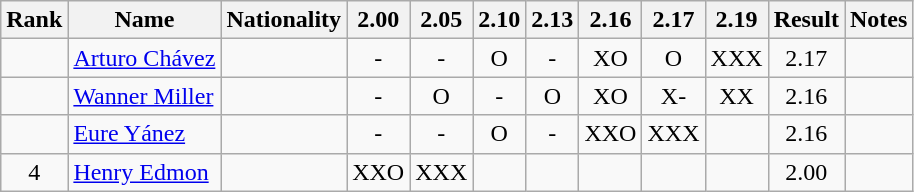<table class="wikitable sortable" style="text-align:center">
<tr>
<th>Rank</th>
<th>Name</th>
<th>Nationality</th>
<th>2.00</th>
<th>2.05</th>
<th>2.10</th>
<th>2.13</th>
<th>2.16</th>
<th>2.17</th>
<th>2.19</th>
<th>Result</th>
<th>Notes</th>
</tr>
<tr>
<td></td>
<td align=left><a href='#'>Arturo Chávez</a></td>
<td align=left></td>
<td>-</td>
<td>-</td>
<td>O</td>
<td>-</td>
<td>XO</td>
<td>O</td>
<td>XXX</td>
<td>2.17</td>
<td></td>
</tr>
<tr>
<td></td>
<td align=left><a href='#'>Wanner Miller</a></td>
<td align=left></td>
<td>-</td>
<td>O</td>
<td>-</td>
<td>O</td>
<td>XO</td>
<td>X-</td>
<td>XX</td>
<td>2.16</td>
<td></td>
</tr>
<tr>
<td></td>
<td align=left><a href='#'>Eure Yánez</a></td>
<td align=left></td>
<td>-</td>
<td>-</td>
<td>O</td>
<td>-</td>
<td>XXO</td>
<td>XXX</td>
<td></td>
<td>2.16</td>
<td></td>
</tr>
<tr>
<td>4</td>
<td align=left><a href='#'>Henry Edmon</a></td>
<td align=left></td>
<td>XXO</td>
<td>XXX</td>
<td></td>
<td></td>
<td></td>
<td></td>
<td></td>
<td>2.00</td>
<td></td>
</tr>
</table>
